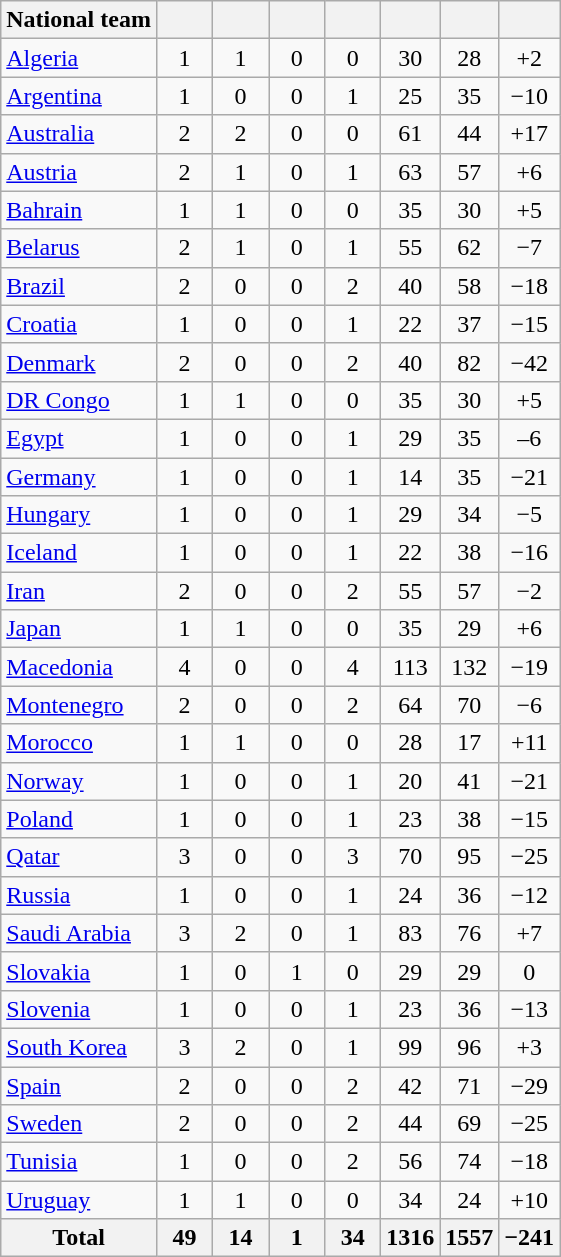<table class="wikitable" style="text-align: center;">
<tr>
<th>National team</th>
<th width="30"></th>
<th width="30"></th>
<th width="30"></th>
<th width="30"></th>
<th></th>
<th></th>
<th></th>
</tr>
<tr>
<td align="left"> <a href='#'>Algeria</a></td>
<td>1</td>
<td>1</td>
<td>0</td>
<td>0</td>
<td>30</td>
<td>28</td>
<td>+2</td>
</tr>
<tr>
<td align="left"> <a href='#'>Argentina</a></td>
<td>1</td>
<td>0</td>
<td>0</td>
<td>1</td>
<td>25</td>
<td>35</td>
<td>−10</td>
</tr>
<tr>
<td align="left"> <a href='#'>Australia</a></td>
<td>2</td>
<td>2</td>
<td>0</td>
<td>0</td>
<td>61</td>
<td>44</td>
<td>+17</td>
</tr>
<tr>
<td align="left"> <a href='#'>Austria</a></td>
<td>2</td>
<td>1</td>
<td>0</td>
<td>1</td>
<td>63</td>
<td>57</td>
<td>+6</td>
</tr>
<tr>
<td align="left"> <a href='#'>Bahrain</a></td>
<td>1</td>
<td>1</td>
<td>0</td>
<td>0</td>
<td>35</td>
<td>30</td>
<td>+5</td>
</tr>
<tr>
<td align="left"> <a href='#'>Belarus</a></td>
<td>2</td>
<td>1</td>
<td>0</td>
<td>1</td>
<td>55</td>
<td>62</td>
<td>−7</td>
</tr>
<tr>
<td align="left"> <a href='#'>Brazil</a></td>
<td>2</td>
<td>0</td>
<td>0</td>
<td>2</td>
<td>40</td>
<td>58</td>
<td>−18</td>
</tr>
<tr>
<td align="left"> <a href='#'>Croatia</a></td>
<td>1</td>
<td>0</td>
<td>0</td>
<td>1</td>
<td>22</td>
<td>37</td>
<td>−15</td>
</tr>
<tr>
<td align="left"> <a href='#'>Denmark</a></td>
<td>2</td>
<td>0</td>
<td>0</td>
<td>2</td>
<td>40</td>
<td>82</td>
<td>−42</td>
</tr>
<tr>
<td align="left"> <a href='#'>DR Congo</a></td>
<td>1</td>
<td>1</td>
<td>0</td>
<td>0</td>
<td>35</td>
<td>30</td>
<td>+5</td>
</tr>
<tr>
<td align="left"> <a href='#'>Egypt</a></td>
<td>1</td>
<td>0</td>
<td>0</td>
<td>1</td>
<td>29</td>
<td>35</td>
<td>–6</td>
</tr>
<tr>
<td align="left"> <a href='#'>Germany</a></td>
<td>1</td>
<td>0</td>
<td>0</td>
<td>1</td>
<td>14</td>
<td>35</td>
<td>−21</td>
</tr>
<tr>
<td align="left"> <a href='#'>Hungary</a></td>
<td>1</td>
<td>0</td>
<td>0</td>
<td>1</td>
<td>29</td>
<td>34</td>
<td>−5</td>
</tr>
<tr>
<td align="left"> <a href='#'>Iceland</a></td>
<td>1</td>
<td>0</td>
<td>0</td>
<td>1</td>
<td>22</td>
<td>38</td>
<td>−16</td>
</tr>
<tr>
<td align="left"> <a href='#'>Iran</a></td>
<td>2</td>
<td>0</td>
<td>0</td>
<td>2</td>
<td>55</td>
<td>57</td>
<td>−2</td>
</tr>
<tr>
<td align="left"> <a href='#'>Japan</a></td>
<td>1</td>
<td>1</td>
<td>0</td>
<td>0</td>
<td>35</td>
<td>29</td>
<td>+6</td>
</tr>
<tr>
<td align="left"> <a href='#'>Macedonia</a></td>
<td>4</td>
<td>0</td>
<td>0</td>
<td>4</td>
<td>113</td>
<td>132</td>
<td>−19</td>
</tr>
<tr>
<td align="left"> <a href='#'>Montenegro</a></td>
<td>2</td>
<td>0</td>
<td>0</td>
<td>2</td>
<td>64</td>
<td>70</td>
<td>−6</td>
</tr>
<tr>
<td align="left"> <a href='#'>Morocco</a></td>
<td>1</td>
<td>1</td>
<td>0</td>
<td>0</td>
<td>28</td>
<td>17</td>
<td>+11</td>
</tr>
<tr>
<td align="left"> <a href='#'>Norway</a></td>
<td>1</td>
<td>0</td>
<td>0</td>
<td>1</td>
<td>20</td>
<td>41</td>
<td>−21</td>
</tr>
<tr>
<td align="left"> <a href='#'>Poland</a></td>
<td>1</td>
<td>0</td>
<td>0</td>
<td>1</td>
<td>23</td>
<td>38</td>
<td>−15</td>
</tr>
<tr>
<td align="left"> <a href='#'>Qatar</a></td>
<td>3</td>
<td>0</td>
<td>0</td>
<td>3</td>
<td>70</td>
<td>95</td>
<td>−25</td>
</tr>
<tr>
<td align="left"> <a href='#'>Russia</a></td>
<td>1</td>
<td>0</td>
<td>0</td>
<td>1</td>
<td>24</td>
<td>36</td>
<td>−12</td>
</tr>
<tr>
<td align="left"> <a href='#'>Saudi Arabia</a></td>
<td>3</td>
<td>2</td>
<td>0</td>
<td>1</td>
<td>83</td>
<td>76</td>
<td>+7</td>
</tr>
<tr>
<td align="left"> <a href='#'>Slovakia</a></td>
<td>1</td>
<td>0</td>
<td>1</td>
<td>0</td>
<td>29</td>
<td>29</td>
<td>0</td>
</tr>
<tr>
<td align="left"> <a href='#'>Slovenia</a></td>
<td>1</td>
<td>0</td>
<td>0</td>
<td>1</td>
<td>23</td>
<td>36</td>
<td>−13</td>
</tr>
<tr>
<td align="left"> <a href='#'>South Korea</a></td>
<td>3</td>
<td>2</td>
<td>0</td>
<td>1</td>
<td>99</td>
<td>96</td>
<td>+3</td>
</tr>
<tr>
<td align="left"> <a href='#'>Spain</a></td>
<td>2</td>
<td>0</td>
<td>0</td>
<td>2</td>
<td>42</td>
<td>71</td>
<td>−29</td>
</tr>
<tr>
<td align="left"> <a href='#'>Sweden</a></td>
<td>2</td>
<td>0</td>
<td>0</td>
<td>2</td>
<td>44</td>
<td>69</td>
<td>−25</td>
</tr>
<tr>
<td align="left"> <a href='#'>Tunisia</a></td>
<td>1</td>
<td>0</td>
<td>0</td>
<td>2</td>
<td>56</td>
<td>74</td>
<td>−18</td>
</tr>
<tr>
<td align="left"> <a href='#'>Uruguay</a></td>
<td>1</td>
<td>1</td>
<td>0</td>
<td>0</td>
<td>34</td>
<td>24</td>
<td>+10</td>
</tr>
<tr>
<th>Total</th>
<th>49</th>
<th>14</th>
<th>1</th>
<th>34</th>
<th>1316</th>
<th>1557</th>
<th>−241</th>
</tr>
</table>
